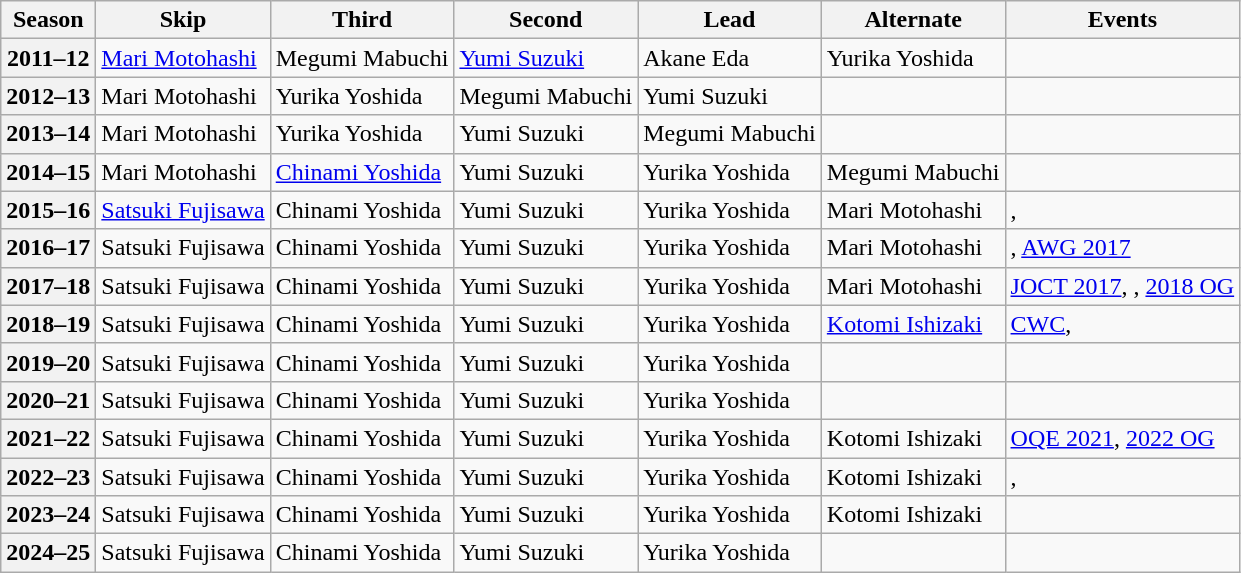<table class="wikitable">
<tr>
<th scope="col">Season</th>
<th scope="col">Skip</th>
<th scope="col">Third</th>
<th scope="col">Second</th>
<th scope="col">Lead</th>
<th scope="col">Alternate</th>
<th scope="col">Events</th>
</tr>
<tr>
<th scope="row">2011–12</th>
<td><a href='#'>Mari Motohashi</a></td>
<td>Megumi Mabuchi</td>
<td><a href='#'>Yumi Suzuki</a></td>
<td>Akane Eda</td>
<td>Yurika Yoshida</td>
<td></td>
</tr>
<tr>
<th scope="row">2012–13</th>
<td>Mari Motohashi</td>
<td>Yurika Yoshida</td>
<td>Megumi Mabuchi</td>
<td>Yumi Suzuki</td>
<td></td>
<td></td>
</tr>
<tr>
<th scope="row">2013–14</th>
<td>Mari Motohashi</td>
<td>Yurika Yoshida</td>
<td>Yumi Suzuki</td>
<td>Megumi Mabuchi</td>
<td></td>
<td></td>
</tr>
<tr>
<th scope="row">2014–15</th>
<td>Mari Motohashi</td>
<td><a href='#'>Chinami Yoshida</a></td>
<td>Yumi Suzuki</td>
<td>Yurika Yoshida</td>
<td>Megumi Mabuchi</td>
<td></td>
</tr>
<tr>
<th scope="row">2015–16</th>
<td><a href='#'>Satsuki Fujisawa</a></td>
<td>Chinami Yoshida</td>
<td>Yumi Suzuki</td>
<td>Yurika Yoshida</td>
<td>Mari Motohashi</td>
<td>, </td>
</tr>
<tr>
<th scope="row">2016–17</th>
<td>Satsuki Fujisawa</td>
<td>Chinami Yoshida</td>
<td>Yumi Suzuki</td>
<td>Yurika Yoshida</td>
<td>Mari Motohashi</td>
<td>, <a href='#'>AWG 2017</a></td>
</tr>
<tr>
<th scope="row">2017–18</th>
<td>Satsuki Fujisawa</td>
<td>Chinami Yoshida</td>
<td>Yumi Suzuki</td>
<td>Yurika Yoshida</td>
<td>Mari Motohashi</td>
<td><a href='#'>JOCT 2017</a>, , <a href='#'>2018 OG</a></td>
</tr>
<tr>
<th scope="row">2018–19</th>
<td>Satsuki Fujisawa</td>
<td>Chinami Yoshida</td>
<td>Yumi Suzuki</td>
<td>Yurika Yoshida</td>
<td><a href='#'>Kotomi Ishizaki</a></td>
<td><a href='#'>CWC</a>, </td>
</tr>
<tr>
<th scope="row">2019–20</th>
<td>Satsuki Fujisawa</td>
<td>Chinami Yoshida</td>
<td>Yumi Suzuki</td>
<td>Yurika Yoshida</td>
<td></td>
<td></td>
</tr>
<tr>
<th scope="row">2020–21</th>
<td>Satsuki Fujisawa</td>
<td>Chinami Yoshida</td>
<td>Yumi Suzuki</td>
<td>Yurika Yoshida</td>
<td></td>
<td></td>
</tr>
<tr>
<th scope="row">2021–22</th>
<td>Satsuki Fujisawa</td>
<td>Chinami Yoshida</td>
<td>Yumi Suzuki</td>
<td>Yurika Yoshida</td>
<td>Kotomi Ishizaki</td>
<td><a href='#'>OQE 2021</a>, <a href='#'>2022 OG</a></td>
</tr>
<tr>
<th scope="row">2022–23</th>
<td>Satsuki Fujisawa</td>
<td>Chinami Yoshida</td>
<td>Yumi Suzuki</td>
<td>Yurika Yoshida</td>
<td>Kotomi Ishizaki</td>
<td>, </td>
</tr>
<tr>
<th scope="row">2023–24</th>
<td>Satsuki Fujisawa</td>
<td>Chinami Yoshida</td>
<td>Yumi Suzuki</td>
<td>Yurika Yoshida</td>
<td>Kotomi Ishizaki</td>
<td></td>
</tr>
<tr>
<th scope="row">2024–25</th>
<td>Satsuki Fujisawa</td>
<td>Chinami Yoshida</td>
<td>Yumi Suzuki</td>
<td>Yurika Yoshida</td>
<td></td>
<td></td>
</tr>
</table>
